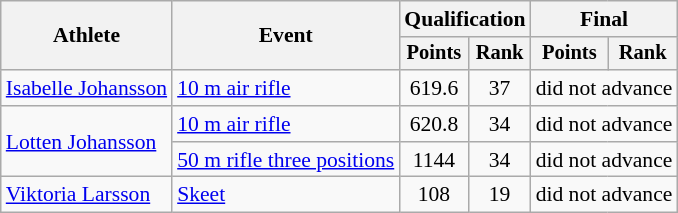<table class="wikitable" style="font-size:90%">
<tr>
<th rowspan="2">Athlete</th>
<th rowspan="2">Event</th>
<th colspan=2>Qualification</th>
<th colspan=2>Final</th>
</tr>
<tr style="font-size:95%">
<th>Points</th>
<th>Rank</th>
<th>Points</th>
<th>Rank</th>
</tr>
<tr align=center>
<td align=left><a href='#'>Isabelle Johansson</a></td>
<td align=left><a href='#'>10 m air rifle</a></td>
<td>619.6</td>
<td>37</td>
<td colspan=2>did not advance</td>
</tr>
<tr align=center>
<td align=left rowspan=2><a href='#'>Lotten Johansson</a></td>
<td align=left><a href='#'>10 m air rifle</a></td>
<td>620.8</td>
<td>34</td>
<td colspan=2>did not advance</td>
</tr>
<tr align=center>
<td align=left><a href='#'>50 m rifle three positions</a></td>
<td>1144</td>
<td>34</td>
<td colspan=2>did not advance</td>
</tr>
<tr align=center>
<td align=left><a href='#'>Viktoria Larsson</a></td>
<td align=left><a href='#'>Skeet</a></td>
<td>108</td>
<td>19</td>
<td colspan=2>did not advance</td>
</tr>
</table>
